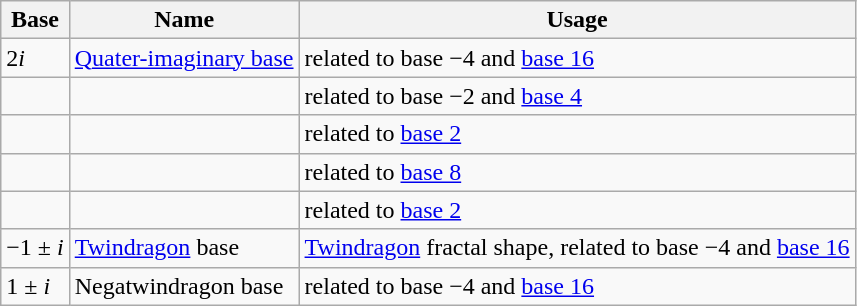<table class="wikitable">
<tr>
<th>Base</th>
<th>Name</th>
<th>Usage</th>
</tr>
<tr>
<td>2<em>i</em></td>
<td><a href='#'>Quater-imaginary base</a></td>
<td>related to base −4 and <a href='#'>base 16</a></td>
</tr>
<tr>
<td></td>
<td></td>
<td>related to base −2 and <a href='#'>base 4</a></td>
</tr>
<tr>
<td></td>
<td></td>
<td>related to <a href='#'>base 2</a></td>
</tr>
<tr>
<td></td>
<td></td>
<td>related to <a href='#'>base 8</a></td>
</tr>
<tr>
<td></td>
<td></td>
<td>related to <a href='#'>base 2</a></td>
</tr>
<tr>
<td>−1 ± <em>i</em></td>
<td><a href='#'>Twindragon</a> base</td>
<td><a href='#'>Twindragon</a> fractal shape, related to base −4 and <a href='#'>base 16</a></td>
</tr>
<tr>
<td>1 ± <em>i</em></td>
<td>Negatwindragon base</td>
<td>related to base −4 and <a href='#'>base 16</a></td>
</tr>
</table>
